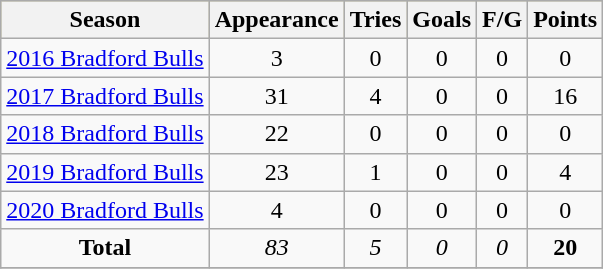<table class="wikitable" style="text-align:center;">
<tr bgcolor=#bdb76b>
<th>Season</th>
<th>Appearance</th>
<th>Tries</th>
<th>Goals</th>
<th>F/G</th>
<th>Points</th>
</tr>
<tr>
<td><a href='#'>2016 Bradford Bulls</a></td>
<td>3</td>
<td>0</td>
<td>0</td>
<td>0</td>
<td>0</td>
</tr>
<tr>
<td><a href='#'>2017 Bradford Bulls</a></td>
<td>31</td>
<td>4</td>
<td>0</td>
<td>0</td>
<td>16</td>
</tr>
<tr>
<td><a href='#'>2018 Bradford Bulls</a></td>
<td>22</td>
<td>0</td>
<td>0</td>
<td>0</td>
<td>0</td>
</tr>
<tr>
<td><a href='#'>2019 Bradford Bulls</a></td>
<td>23</td>
<td>1</td>
<td>0</td>
<td>0</td>
<td>4</td>
</tr>
<tr>
<td><a href='#'>2020 Bradford Bulls</a></td>
<td>4</td>
<td>0</td>
<td>0</td>
<td>0</td>
<td>0</td>
</tr>
<tr>
<td><strong>Total</strong></td>
<td><em>83</em></td>
<td><em>5</em></td>
<td><em>0</em></td>
<td><em>0</em></td>
<td><strong>20</strong></td>
</tr>
<tr>
</tr>
</table>
